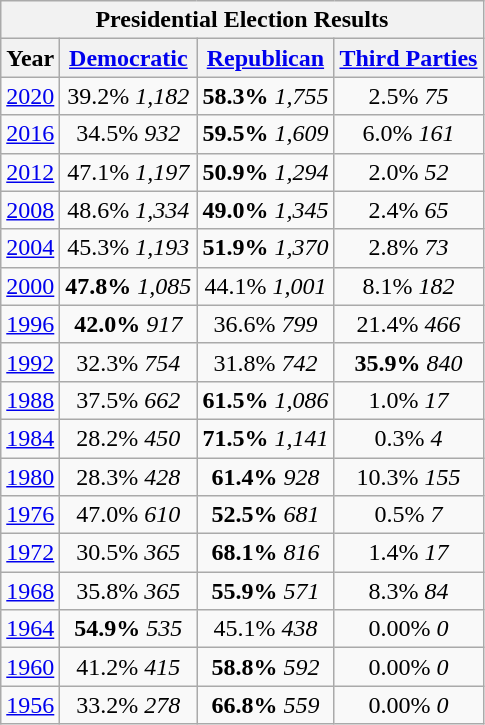<table class="wikitable">
<tr>
<th colspan="4">Presidential Election Results</th>
</tr>
<tr>
<th>Year</th>
<th><a href='#'>Democratic</a></th>
<th><a href='#'>Republican</a></th>
<th><a href='#'>Third Parties</a></th>
</tr>
<tr>
<td align="center" ><a href='#'>2020</a></td>
<td align="center" >39.2% <em>1,182</em></td>
<td align="center" ><strong>58.3%</strong> <em>1,755</em></td>
<td align="center" >2.5% <em>75</em></td>
</tr>
<tr>
<td align="center" ><a href='#'>2016</a></td>
<td align="center" >34.5% <em>932</em></td>
<td align="center" ><strong>59.5%</strong> <em>1,609</em></td>
<td align="center" >6.0% <em>161</em></td>
</tr>
<tr>
<td align="center" ><a href='#'>2012</a></td>
<td align="center" >47.1% <em>1,197</em></td>
<td align="center" ><strong>50.9%</strong> <em>1,294</em></td>
<td align="center" >2.0% <em>52</em></td>
</tr>
<tr>
<td align="center" ><a href='#'>2008</a></td>
<td align="center" >48.6% <em>1,334</em></td>
<td align="center" ><strong>49.0%</strong> <em>1,345</em></td>
<td align="center" >2.4% <em>65</em></td>
</tr>
<tr>
<td align="center" ><a href='#'>2004</a></td>
<td align="center" >45.3% <em>1,193</em></td>
<td align="center" ><strong>51.9%</strong> <em>1,370</em></td>
<td align="center" >2.8% <em>73</em></td>
</tr>
<tr>
<td align="center" ><a href='#'>2000</a></td>
<td align="center" ><strong>47.8%</strong> <em>1,085</em></td>
<td align="center" >44.1% <em>1,001</em></td>
<td align="center" >8.1% <em>182</em></td>
</tr>
<tr>
<td align="center" ><a href='#'>1996</a></td>
<td align="center" ><strong>42.0%</strong> <em>917</em></td>
<td align="center" >36.6% <em>799</em></td>
<td align="center" >21.4% <em>466</em></td>
</tr>
<tr>
<td align="center" ><a href='#'>1992</a></td>
<td align="center" >32.3% <em>754</em></td>
<td align="center" >31.8% <em>742</em></td>
<td align="center" ><strong>35.9%</strong> <em>840</em></td>
</tr>
<tr>
<td align="center" ><a href='#'>1988</a></td>
<td align="center" >37.5% <em>662</em></td>
<td align="center" ><strong>61.5%</strong> <em>1,086</em></td>
<td align="center" >1.0% <em>17</em></td>
</tr>
<tr>
<td align="center" ><a href='#'>1984</a></td>
<td align="center" >28.2% <em>450</em></td>
<td align="center" ><strong>71.5%</strong> <em>1,141</em></td>
<td align="center" >0.3% <em>4</em></td>
</tr>
<tr>
<td align="center" ><a href='#'>1980</a></td>
<td align="center" >28.3% <em>428</em></td>
<td align="center" ><strong>61.4%</strong> <em>928</em></td>
<td align="center" >10.3% <em>155</em></td>
</tr>
<tr>
<td align="center" ><a href='#'>1976</a></td>
<td align="center" >47.0% <em>610</em></td>
<td align="center" ><strong>52.5%</strong> <em>681</em></td>
<td align="center" >0.5% <em>7</em></td>
</tr>
<tr>
<td align="center" ><a href='#'>1972</a></td>
<td align="center" >30.5% <em>365</em></td>
<td align="center" ><strong>68.1%</strong> <em>816</em></td>
<td align="center" >1.4% <em>17</em></td>
</tr>
<tr>
<td align="center" ><a href='#'>1968</a></td>
<td align="center" >35.8% <em>365</em></td>
<td align="center" ><strong>55.9%</strong> <em>571</em></td>
<td align="center" >8.3% <em>84</em></td>
</tr>
<tr>
<td align="center" ><a href='#'>1964</a></td>
<td align="center" ><strong>54.9%</strong> <em>535</em></td>
<td align="center" >45.1% <em>438</em></td>
<td align="center" >0.00% <em>0</em></td>
</tr>
<tr>
<td align="center" ><a href='#'>1960</a></td>
<td align="center" >41.2% <em>415</em></td>
<td align="center" ><strong>58.8%</strong> <em>592</em></td>
<td align="center" >0.00% <em>0</em></td>
</tr>
<tr>
<td align="center" ><a href='#'>1956</a></td>
<td align="center" >33.2% <em>278</em></td>
<td align="center" ><strong>66.8%</strong> <em>559</em></td>
<td align="center" >0.00% <em>0</em></td>
</tr>
</table>
